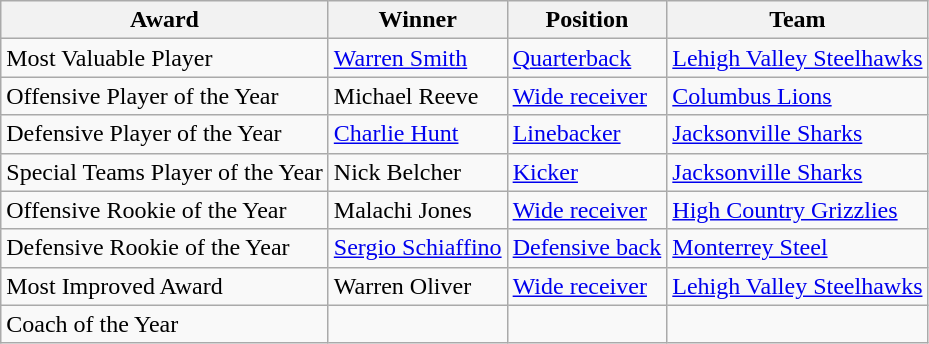<table class="wikitable">
<tr>
<th>Award</th>
<th>Winner</th>
<th>Position</th>
<th>Team</th>
</tr>
<tr>
<td>Most Valuable Player</td>
<td><a href='#'>Warren Smith</a></td>
<td><a href='#'>Quarterback</a></td>
<td><a href='#'>Lehigh Valley Steelhawks</a></td>
</tr>
<tr>
<td>Offensive Player of the Year</td>
<td>Michael Reeve</td>
<td><a href='#'>Wide receiver</a></td>
<td><a href='#'>Columbus Lions</a></td>
</tr>
<tr>
<td>Defensive Player of the Year</td>
<td><a href='#'>Charlie Hunt</a></td>
<td><a href='#'>Linebacker</a></td>
<td><a href='#'>Jacksonville Sharks</a></td>
</tr>
<tr>
<td>Special Teams Player of the Year</td>
<td>Nick Belcher</td>
<td><a href='#'>Kicker</a></td>
<td><a href='#'>Jacksonville Sharks</a></td>
</tr>
<tr>
<td>Offensive Rookie of the Year</td>
<td>Malachi Jones</td>
<td><a href='#'>Wide receiver</a></td>
<td><a href='#'>High Country Grizzlies</a></td>
</tr>
<tr>
<td>Defensive Rookie of the Year</td>
<td><a href='#'>Sergio Schiaffino</a></td>
<td><a href='#'>Defensive back</a></td>
<td><a href='#'>Monterrey Steel</a></td>
</tr>
<tr>
<td>Most Improved Award</td>
<td>Warren Oliver</td>
<td><a href='#'>Wide receiver</a></td>
<td><a href='#'>Lehigh Valley Steelhawks</a></td>
</tr>
<tr>
<td>Coach of the Year</td>
<td></td>
<td></td>
<td></td>
</tr>
</table>
